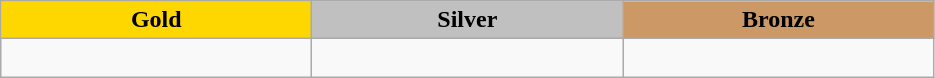<table class="wikitable" style="text-align:left">
<tr align="center">
<td width=200 bgcolor=gold><strong>Gold</strong></td>
<td width=200 bgcolor=silver><strong>Silver</strong></td>
<td width=200 bgcolor=CC9966><strong>Bronze</strong></td>
</tr>
<tr>
<td></td>
<td></td>
<td><br></td>
</tr>
</table>
